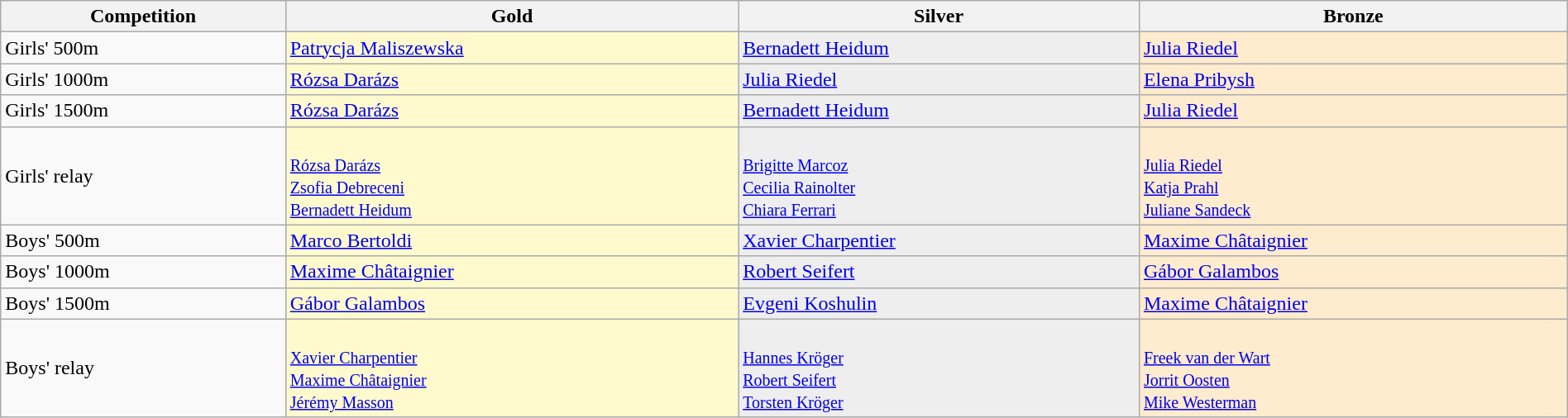<table class=wikitable width=100%>
<tr>
<th>Competition</th>
<th> Gold</th>
<th> Silver</th>
<th> Bronze</th>
</tr>
<tr>
<td>Girls' 500m</td>
<td bgcolor=FFFACD> <a href='#'>Patrycja Maliszewska</a></td>
<td bgcolor=eeeeee> <a href='#'>Bernadett Heidum</a></td>
<td bgcolor=ffebcd> <a href='#'>Julia Riedel</a></td>
</tr>
<tr>
<td>Girls' 1000m</td>
<td bgcolor=FFFACD> <a href='#'>Rózsa Darázs</a></td>
<td bgcolor=eeeeee> <a href='#'>Julia Riedel</a></td>
<td bgcolor=ffebcd> <a href='#'>Elena Pribysh</a></td>
</tr>
<tr>
<td>Girls' 1500m</td>
<td bgcolor=FFFACD> <a href='#'>Rózsa Darázs</a></td>
<td bgcolor=eeeeee> <a href='#'>Bernadett Heidum</a></td>
<td bgcolor=ffebcd> <a href='#'>Julia Riedel</a></td>
</tr>
<tr>
<td>Girls' relay</td>
<td bgcolor=FFFACD><br><small><a href='#'>Rózsa Darázs</a><br><a href='#'>Zsofia Debreceni</a><br><a href='#'>Bernadett Heidum</a></small></td>
<td bgcolor=eeeeee><br><small><a href='#'>Brigitte Marcoz</a><br><a href='#'>Cecilia Rainolter</a><br><a href='#'>Chiara Ferrari</a></small></td>
<td bgcolor=ffebcd><br><small><a href='#'>Julia Riedel</a><br><a href='#'>Katja Prahl</a><br><a href='#'>Juliane Sandeck</a></small></td>
</tr>
<tr>
<td>Boys' 500m</td>
<td bgcolor=FFFACD> <a href='#'>Marco Bertoldi</a></td>
<td bgcolor=eeeeee> <a href='#'>Xavier Charpentier</a></td>
<td bgcolor=ffebcd> <a href='#'>Maxime Châtaignier</a></td>
</tr>
<tr>
<td>Boys' 1000m</td>
<td bgcolor=FFFACD> <a href='#'>Maxime Châtaignier</a></td>
<td bgcolor=eeeeee> <a href='#'>Robert Seifert</a></td>
<td bgcolor=ffebcd> <a href='#'>Gábor Galambos</a></td>
</tr>
<tr>
<td>Boys' 1500m</td>
<td bgcolor=FFFACD> <a href='#'>Gábor Galambos</a></td>
<td bgcolor=eeeeee> <a href='#'>Evgeni Koshulin</a></td>
<td bgcolor=ffebcd> <a href='#'>Maxime Châtaignier</a></td>
</tr>
<tr>
<td>Boys' relay</td>
<td bgcolor=FFFACD><br><small><a href='#'>Xavier Charpentier</a><br><a href='#'>Maxime Châtaignier</a><br><a href='#'>Jérémy Masson</a></small></td>
<td bgcolor=eeeeee><br><small><a href='#'>Hannes Kröger</a><br><a href='#'>Robert Seifert</a><br><a href='#'>Torsten Kröger</a></small></td>
<td bgcolor=ffebcd><br><small><a href='#'>Freek van der Wart</a><br><a href='#'>Jorrit Oosten</a><br><a href='#'>Mike Westerman</a></small></td>
</tr>
</table>
